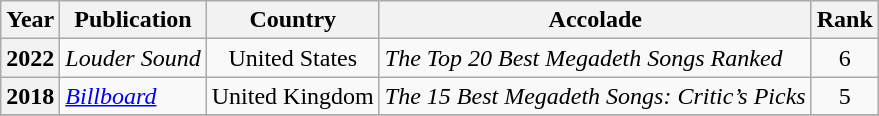<table class="wikitable plainrowheaders" style="text-align:left;">
<tr>
<th scope="col">Year</th>
<th scope="col">Publication</th>
<th scope="col">Country</th>
<th scope="col">Accolade</th>
<th scope="col">Rank</th>
</tr>
<tr>
<th scope="row">2022</th>
<td><em>Louder Sound</em></td>
<td style="text-align:center;">United States</td>
<td><em>The Top 20 Best Megadeth Songs Ranked</em></td>
<td style="text-align:center;">6</td>
</tr>
<tr>
<th scope="row">2018</th>
<td><em><a href='#'>Billboard</a></em></td>
<td style="text-align:center;">United Kingdom</td>
<td><em>The 15 Best Megadeth Songs: Critic’s Picks</em></td>
<td style="text-align:center;">5</td>
</tr>
<tr>
</tr>
</table>
